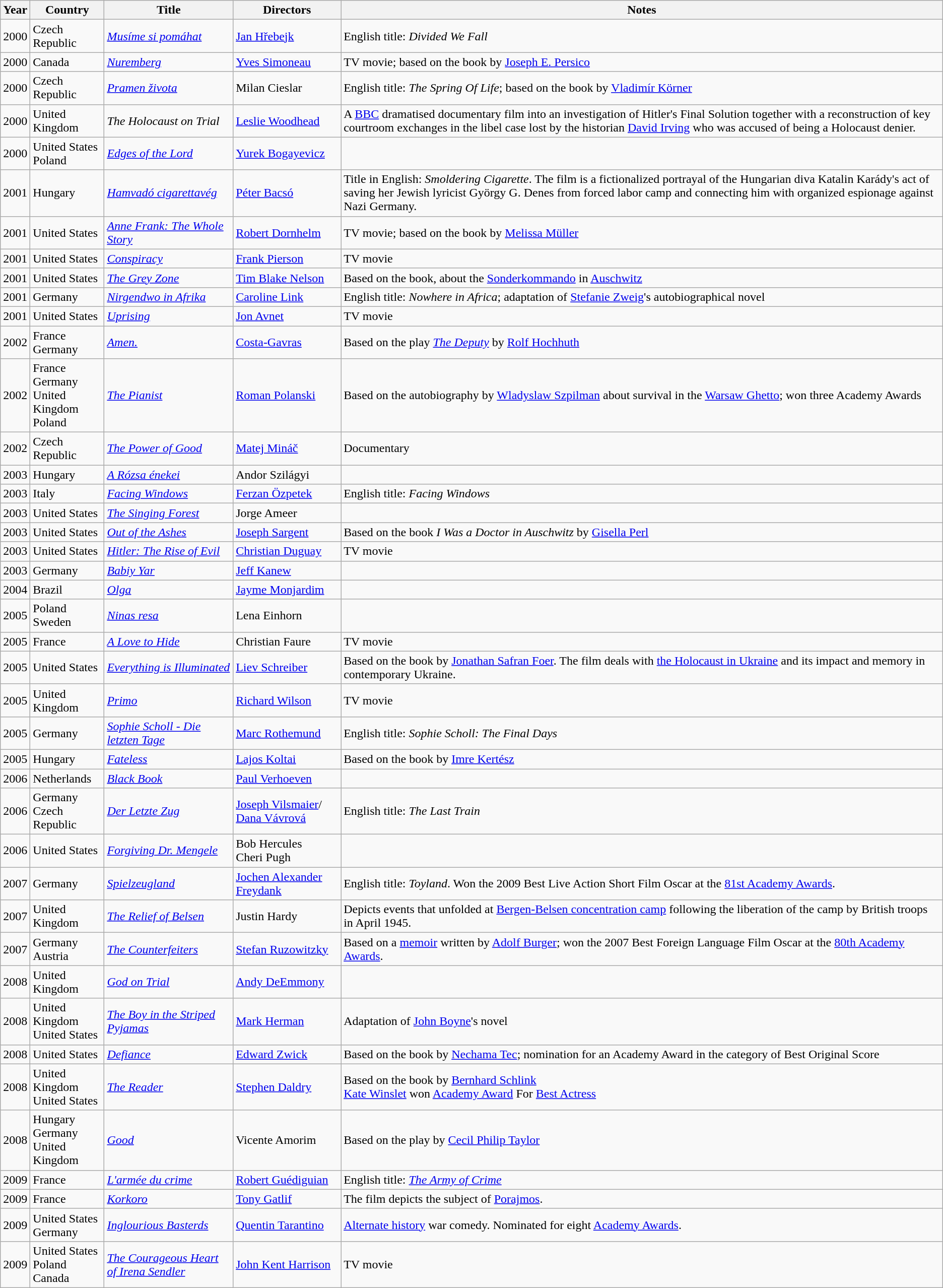<table class="wikitable sortable">
<tr>
<th>Year</th>
<th>Country</th>
<th>Title</th>
<th>Directors</th>
<th>Notes</th>
</tr>
<tr>
<td>2000</td>
<td>Czech Republic</td>
<td><em><a href='#'>Musíme si pomáhat</a></em></td>
<td><a href='#'>Jan Hřebejk</a></td>
<td>English title: <em>Divided We Fall</em></td>
</tr>
<tr>
<td>2000</td>
<td>Canada</td>
<td><em><a href='#'>Nuremberg</a></em></td>
<td><a href='#'>Yves Simoneau</a></td>
<td>TV movie; based on the book by <a href='#'>Joseph E. Persico</a></td>
</tr>
<tr>
<td>2000</td>
<td>Czech Republic</td>
<td><em><a href='#'>Pramen života</a></em></td>
<td>Milan Cieslar</td>
<td>English title: <em>The Spring Of Life</em>; based on the book by <a href='#'>Vladimír Körner</a></td>
</tr>
<tr>
<td>2000</td>
<td>United Kingdom</td>
<td><em>The Holocaust on Trial</em></td>
<td><a href='#'>Leslie Woodhead</a></td>
<td>A <a href='#'>BBC</a> dramatised documentary film into an investigation of Hitler's Final Solution together with a reconstruction of key courtroom exchanges in the libel case lost by the historian <a href='#'>David Irving</a> who was accused of being a Holocaust denier.</td>
</tr>
<tr>
<td>2000</td>
<td>United States<br>Poland</td>
<td><em><a href='#'>Edges of the Lord</a></em></td>
<td><a href='#'>Yurek Bogayevicz</a></td>
<td></td>
</tr>
<tr>
<td>2001</td>
<td>Hungary</td>
<td><em><a href='#'>Hamvadó cigarettavég</a></em></td>
<td><a href='#'>Péter Bacsó</a></td>
<td>Title in English: <em>Smoldering Cigarette</em>. The film is a fictionalized portrayal of the Hungarian diva Katalin Karády's act of saving her Jewish lyricist György G. Denes from forced labor camp and connecting him with organized espionage against Nazi Germany.</td>
</tr>
<tr>
<td>2001</td>
<td>United States</td>
<td><em><a href='#'>Anne Frank: The Whole Story</a></em></td>
<td><a href='#'>Robert Dornhelm</a></td>
<td>TV movie; based on the book by <a href='#'>Melissa Müller</a></td>
</tr>
<tr>
<td>2001</td>
<td>United States<br></td>
<td><em><a href='#'>Conspiracy</a></em></td>
<td><a href='#'>Frank Pierson</a></td>
<td>TV movie</td>
</tr>
<tr>
<td>2001</td>
<td>United States</td>
<td><em><a href='#'>The Grey Zone</a></em></td>
<td><a href='#'>Tim Blake Nelson</a></td>
<td>Based on the book, about the <a href='#'>Sonderkommando</a> in <a href='#'>Auschwitz</a></td>
</tr>
<tr>
<td>2001</td>
<td>Germany</td>
<td><em><a href='#'>Nirgendwo in Afrika</a></em></td>
<td><a href='#'>Caroline Link</a></td>
<td>English title: <em>Nowhere in Africa</em>; adaptation of <a href='#'>Stefanie Zweig</a>'s autobiographical novel</td>
</tr>
<tr>
<td>2001</td>
<td>United States</td>
<td><em><a href='#'>Uprising</a></em></td>
<td><a href='#'>Jon Avnet</a></td>
<td>TV movie</td>
</tr>
<tr>
<td>2002</td>
<td>France<br>Germany</td>
<td><em><a href='#'>Amen.</a></em></td>
<td><a href='#'>Costa-Gavras</a></td>
<td>Based on the play <em><a href='#'>The Deputy</a></em> by <a href='#'>Rolf Hochhuth</a></td>
</tr>
<tr>
<td>2002</td>
<td>France<br>Germany<br>United Kingdom<br>Poland</td>
<td><em><a href='#'>The Pianist</a></em></td>
<td><a href='#'>Roman Polanski</a></td>
<td>Based on the autobiography by <a href='#'>Wladyslaw Szpilman</a> about survival in the <a href='#'>Warsaw Ghetto</a>; won three Academy Awards</td>
</tr>
<tr>
<td>2002</td>
<td>Czech Republic</td>
<td><em><a href='#'>The Power of Good</a></em></td>
<td><a href='#'>Matej Mináč</a></td>
<td>Documentary</td>
</tr>
<tr>
<td>2003</td>
<td>Hungary</td>
<td><em><a href='#'>A Rózsa énekei</a></em></td>
<td>Andor Szilágyi</td>
<td></td>
</tr>
<tr>
<td>2003</td>
<td>Italy</td>
<td><em><a href='#'>Facing Windows</a></em></td>
<td><a href='#'>Ferzan Özpetek</a></td>
<td>English title: <em>Facing Windows</em></td>
</tr>
<tr>
<td>2003</td>
<td>United States</td>
<td><em><a href='#'>The Singing Forest</a></em></td>
<td>Jorge Ameer</td>
<td></td>
</tr>
<tr>
<td>2003</td>
<td>United States</td>
<td><em><a href='#'>Out of the Ashes</a></em></td>
<td><a href='#'>Joseph Sargent</a></td>
<td>Based on the book <em>I Was a Doctor in Auschwitz</em> by <a href='#'>Gisella Perl</a></td>
</tr>
<tr>
<td>2003</td>
<td>United States</td>
<td><em><a href='#'>Hitler: The Rise of Evil</a></em></td>
<td><a href='#'>Christian Duguay</a></td>
<td>TV movie</td>
</tr>
<tr>
<td>2003</td>
<td>Germany</td>
<td><em><a href='#'>Babiy Yar</a></em></td>
<td><a href='#'>Jeff Kanew</a></td>
<td></td>
</tr>
<tr>
<td>2004</td>
<td>Brazil</td>
<td><em><a href='#'>Olga</a></em></td>
<td><a href='#'>Jayme Monjardim</a></td>
<td></td>
</tr>
<tr>
<td>2005</td>
<td>Poland<br>Sweden</td>
<td><em><a href='#'>Ninas resa</a></em></td>
<td>Lena Einhorn</td>
<td></td>
</tr>
<tr>
<td>2005</td>
<td>France</td>
<td><em><a href='#'>A Love to Hide</a></em></td>
<td>Christian Faure</td>
<td>TV movie</td>
</tr>
<tr>
<td>2005</td>
<td>United States</td>
<td><em><a href='#'>Everything is Illuminated</a></em></td>
<td><a href='#'>Liev Schreiber</a></td>
<td>Based on the book by <a href='#'>Jonathan Safran Foer</a>. The film deals with <a href='#'>the Holocaust in Ukraine</a> and its impact and memory in contemporary Ukraine.</td>
</tr>
<tr>
<td>2005</td>
<td>United Kingdom</td>
<td><em><a href='#'>Primo</a></em></td>
<td><a href='#'>Richard Wilson</a></td>
<td>TV movie</td>
</tr>
<tr>
<td>2005</td>
<td>Germany</td>
<td><em><a href='#'>Sophie Scholl - Die letzten Tage</a></em></td>
<td><a href='#'>Marc Rothemund</a></td>
<td>English title: <em>Sophie Scholl: The Final Days</em></td>
</tr>
<tr>
<td>2005</td>
<td>Hungary</td>
<td><em><a href='#'>Fateless</a></em></td>
<td><a href='#'>Lajos Koltai</a></td>
<td>Based on the book by <a href='#'>Imre Kertész</a></td>
</tr>
<tr>
<td>2006</td>
<td>Netherlands</td>
<td><em><a href='#'>Black Book</a></em></td>
<td><a href='#'>Paul Verhoeven</a></td>
<td></td>
</tr>
<tr>
<td>2006</td>
<td>Germany<br>Czech Republic</td>
<td><em><a href='#'>Der Letzte Zug</a></em></td>
<td><a href='#'>Joseph Vilsmaier</a>/ <a href='#'>Dana Vávrová</a></td>
<td>English title: <em>The Last Train</em></td>
</tr>
<tr>
<td>2006</td>
<td>United States</td>
<td><em><a href='#'>Forgiving Dr. Mengele</a></em></td>
<td>Bob Hercules<br>Cheri Pugh</td>
<td></td>
</tr>
<tr>
<td>2007</td>
<td>Germany</td>
<td><em><a href='#'>Spielzeugland</a></em></td>
<td><a href='#'>Jochen Alexander Freydank</a></td>
<td>English title: <em>Toyland</em>. Won the 2009 Best Live Action Short Film Oscar at the <a href='#'>81st Academy Awards</a>.</td>
</tr>
<tr>
<td>2007</td>
<td>United Kingdom</td>
<td><em><a href='#'>The Relief of Belsen</a></em></td>
<td>Justin Hardy</td>
<td>Depicts events that unfolded at <a href='#'>Bergen-Belsen concentration camp</a> following the liberation of the camp by British troops in April 1945.</td>
</tr>
<tr>
<td>2007</td>
<td>Germany<br>Austria</td>
<td><em><a href='#'>The Counterfeiters</a></em></td>
<td><a href='#'>Stefan Ruzowitzky</a></td>
<td>Based on a <a href='#'>memoir</a> written by <a href='#'>Adolf Burger</a>; won the 2007 Best Foreign Language Film Oscar at the <a href='#'>80th Academy Awards</a>.</td>
</tr>
<tr>
<td>2008</td>
<td>United Kingdom</td>
<td><em><a href='#'>God on Trial</a></em></td>
<td><a href='#'>Andy DeEmmony</a></td>
<td></td>
</tr>
<tr>
<td>2008</td>
<td>United Kingdom<br>United States</td>
<td><em><a href='#'>The Boy in the Striped Pyjamas</a></em></td>
<td><a href='#'>Mark Herman</a></td>
<td>Adaptation of <a href='#'>John Boyne</a>'s novel</td>
</tr>
<tr>
<td>2008</td>
<td>United States</td>
<td><em><a href='#'>Defiance</a></em></td>
<td><a href='#'>Edward Zwick</a></td>
<td>Based on the book by <a href='#'>Nechama Tec</a>; nomination for an Academy Award in the category of Best Original Score</td>
</tr>
<tr>
<td>2008</td>
<td>United Kingdom<br>United States</td>
<td><em><a href='#'>The Reader</a></em></td>
<td><a href='#'>Stephen Daldry</a></td>
<td>Based on the book by <a href='#'>Bernhard Schlink</a><br><a href='#'>Kate Winslet</a> won <a href='#'>Academy Award</a> For <a href='#'>Best Actress</a></td>
</tr>
<tr>
<td>2008</td>
<td>Hungary<br>Germany<br>United Kingdom</td>
<td><em><a href='#'>Good</a></em></td>
<td>Vicente Amorim</td>
<td>Based on the play by <a href='#'>Cecil Philip Taylor</a></td>
</tr>
<tr>
<td>2009</td>
<td>France</td>
<td><em><a href='#'>L'armée du crime</a></em></td>
<td><a href='#'>Robert Guédiguian</a></td>
<td>English title: <em><a href='#'>The Army of Crime</a></em></td>
</tr>
<tr>
<td>2009</td>
<td>France</td>
<td><em><a href='#'>Korkoro</a></em></td>
<td><a href='#'>Tony Gatlif</a></td>
<td>The film depicts the subject of <a href='#'>Porajmos</a>.</td>
</tr>
<tr>
<td>2009</td>
<td>United States<br>Germany</td>
<td><em><a href='#'>Inglourious Basterds</a></em></td>
<td><a href='#'>Quentin Tarantino</a></td>
<td><a href='#'>Alternate history</a> war comedy. Nominated for eight <a href='#'>Academy Awards</a>.</td>
</tr>
<tr>
<td>2009</td>
<td>United States<br>Poland<br>Canada</td>
<td><em><a href='#'>The Courageous Heart of Irena Sendler</a></em></td>
<td><a href='#'>John Kent Harrison</a></td>
<td>TV movie</td>
</tr>
</table>
